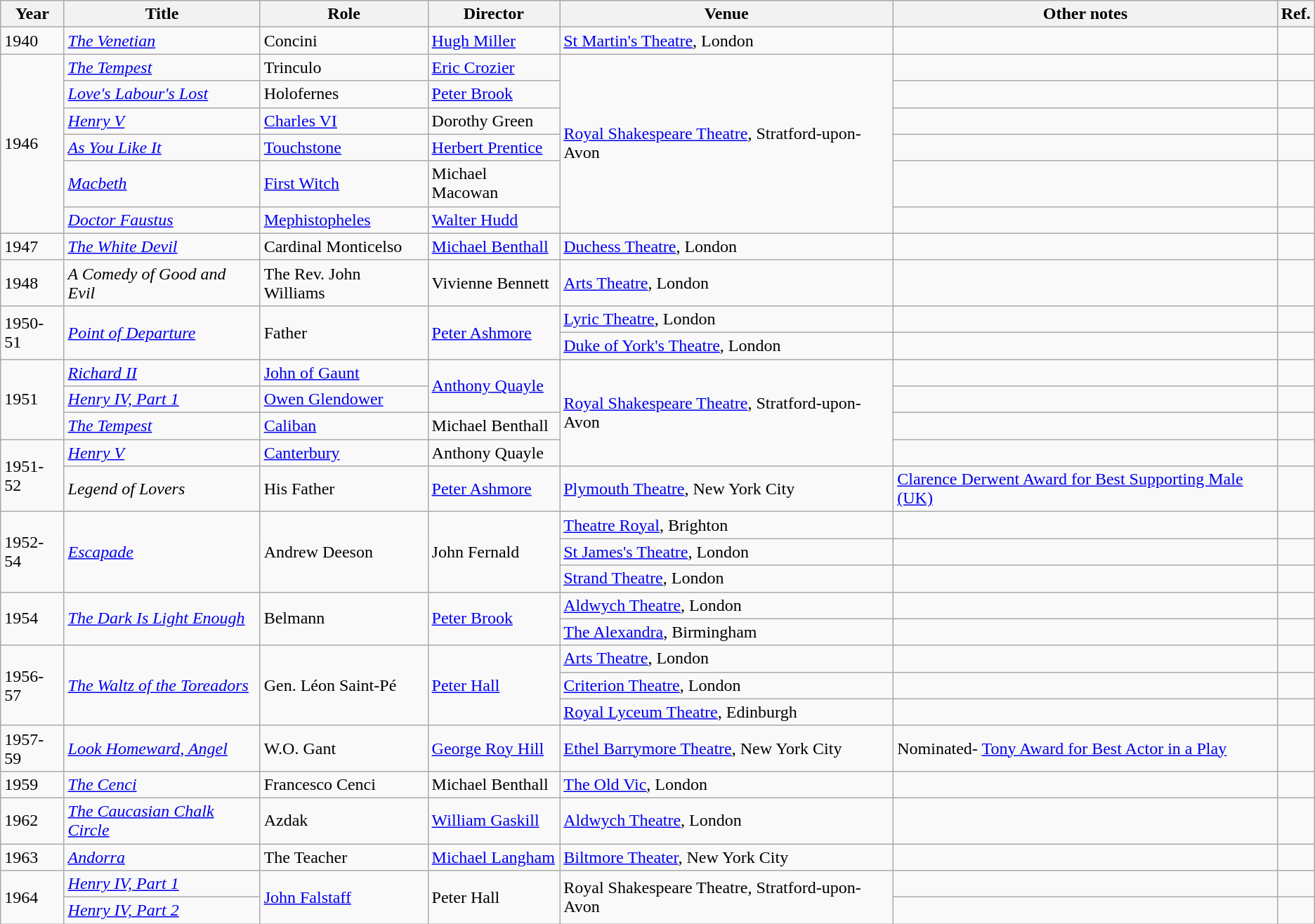<table class="wikitable">
<tr>
<th>Year</th>
<th>Title</th>
<th>Role</th>
<th>Director</th>
<th>Venue</th>
<th>Other notes</th>
<th>Ref.</th>
</tr>
<tr>
<td>1940</td>
<td><a href='#'><em>The Venetian</em></a></td>
<td>Concini</td>
<td><a href='#'>Hugh Miller</a></td>
<td><a href='#'>St Martin's Theatre</a>, London</td>
<td></td>
<td></td>
</tr>
<tr>
<td rowspan="6">1946</td>
<td><em><a href='#'>The Tempest</a></em></td>
<td>Trinculo</td>
<td><a href='#'>Eric Crozier</a></td>
<td rowspan="6"><a href='#'>Royal Shakespeare Theatre</a>, Stratford-upon-Avon</td>
<td></td>
<td></td>
</tr>
<tr>
<td><em><a href='#'>Love's Labour's Lost</a></em></td>
<td>Holofernes</td>
<td><a href='#'>Peter Brook</a></td>
<td></td>
<td></td>
</tr>
<tr>
<td><a href='#'><em>Henry V</em></a></td>
<td><a href='#'>Charles VI</a></td>
<td>Dorothy Green</td>
<td></td>
<td></td>
</tr>
<tr>
<td><em><a href='#'>As You Like It</a></em></td>
<td><a href='#'>Touchstone</a></td>
<td><a href='#'>Herbert Prentice</a></td>
<td></td>
<td></td>
</tr>
<tr>
<td><em><a href='#'>Macbeth</a></em></td>
<td><a href='#'>First Witch</a></td>
<td>Michael Macowan</td>
<td></td>
<td></td>
</tr>
<tr>
<td><a href='#'><em>Doctor Faustus</em></a></td>
<td><a href='#'>Mephistopheles</a></td>
<td><a href='#'>Walter Hudd</a></td>
<td></td>
<td></td>
</tr>
<tr>
<td>1947</td>
<td><em><a href='#'>The White Devil</a></em></td>
<td>Cardinal Monticelso</td>
<td><a href='#'>Michael Benthall</a></td>
<td><a href='#'>Duchess Theatre</a>, London</td>
<td></td>
<td></td>
</tr>
<tr>
<td>1948</td>
<td><em>A Comedy of Good and Evil</em></td>
<td>The Rev. John Williams</td>
<td>Vivienne Bennett</td>
<td><a href='#'>Arts Theatre</a>, London</td>
<td></td>
<td></td>
</tr>
<tr>
<td rowspan="2">1950-51</td>
<td rowspan="2"><a href='#'><em>Point of Departure</em></a></td>
<td rowspan="2">Father</td>
<td rowspan="2"><a href='#'>Peter Ashmore</a></td>
<td><a href='#'>Lyric Theatre</a>, London</td>
<td></td>
<td></td>
</tr>
<tr>
<td><a href='#'>Duke of York's Theatre</a>, London</td>
<td></td>
<td></td>
</tr>
<tr>
<td rowspan="3">1951</td>
<td><a href='#'><em>Richard II</em></a></td>
<td><a href='#'>John of Gaunt</a></td>
<td rowspan="2"><a href='#'>Anthony Quayle</a></td>
<td rowspan="4"><a href='#'>Royal Shakespeare Theatre</a>, Stratford-upon-Avon</td>
<td></td>
<td></td>
</tr>
<tr>
<td><em><a href='#'>Henry IV, Part 1</a></em></td>
<td><a href='#'>Owen Glendower</a></td>
<td></td>
<td></td>
</tr>
<tr>
<td><em><a href='#'>The Tempest</a></em></td>
<td><a href='#'>Caliban</a></td>
<td>Michael Benthall</td>
<td></td>
<td></td>
</tr>
<tr>
<td rowspan="2">1951-52</td>
<td><a href='#'><em>Henry V</em></a></td>
<td><a href='#'>Canterbury</a></td>
<td>Anthony Quayle</td>
<td></td>
<td></td>
</tr>
<tr>
<td><em>Legend of Lovers</em></td>
<td>His Father</td>
<td><a href='#'>Peter Ashmore</a></td>
<td><a href='#'>Plymouth Theatre</a>, New York City</td>
<td><a href='#'>Clarence Derwent Award for Best Supporting Male (UK)</a></td>
<td></td>
</tr>
<tr>
<td rowspan="3">1952-54</td>
<td rowspan="3"><a href='#'><em>Escapade</em></a></td>
<td rowspan="3">Andrew Deeson</td>
<td rowspan="3">John Fernald</td>
<td><a href='#'>Theatre Royal</a>, Brighton</td>
<td></td>
<td></td>
</tr>
<tr>
<td><a href='#'>St James's Theatre</a>, London</td>
<td></td>
<td></td>
</tr>
<tr>
<td><a href='#'>Strand Theatre</a>, London</td>
<td></td>
<td></td>
</tr>
<tr>
<td rowspan="2">1954</td>
<td rowspan="2"><em><a href='#'>The Dark Is Light Enough</a></em></td>
<td rowspan="2">Belmann</td>
<td rowspan="2"><a href='#'>Peter Brook</a></td>
<td><a href='#'>Aldwych Theatre</a>, London</td>
<td></td>
<td></td>
</tr>
<tr>
<td><a href='#'>The Alexandra</a>, Birmingham</td>
<td></td>
<td></td>
</tr>
<tr>
<td rowspan="3">1956-57</td>
<td rowspan="3"><em><a href='#'>The Waltz of the Toreadors</a></em></td>
<td rowspan="3">Gen. Léon Saint-Pé</td>
<td rowspan="3"><a href='#'>Peter Hall</a></td>
<td><a href='#'>Arts Theatre</a>, London</td>
<td></td>
<td></td>
</tr>
<tr>
<td><a href='#'>Criterion Theatre</a>, London</td>
<td></td>
<td></td>
</tr>
<tr>
<td><a href='#'>Royal Lyceum Theatre</a>, Edinburgh</td>
<td></td>
<td></td>
</tr>
<tr>
<td>1957-59</td>
<td><a href='#'><em>Look Homeward, Angel</em></a></td>
<td>W.O. Gant</td>
<td><a href='#'>George Roy Hill</a></td>
<td><a href='#'>Ethel Barrymore Theatre</a>, New York City</td>
<td>Nominated- <a href='#'>Tony Award for Best Actor in a Play</a></td>
<td></td>
</tr>
<tr>
<td>1959</td>
<td><em><a href='#'>The Cenci</a></em></td>
<td>Francesco Cenci</td>
<td>Michael Benthall</td>
<td><a href='#'>The Old Vic</a>, London</td>
<td></td>
<td></td>
</tr>
<tr>
<td>1962</td>
<td><em><a href='#'>The Caucasian Chalk Circle</a></em></td>
<td>Azdak</td>
<td><a href='#'>William Gaskill</a></td>
<td><a href='#'>Aldwych Theatre</a>, London</td>
<td></td>
<td></td>
</tr>
<tr>
<td>1963</td>
<td><a href='#'><em>Andorra</em></a></td>
<td>The Teacher</td>
<td><a href='#'>Michael Langham</a></td>
<td><a href='#'>Biltmore Theater</a>, New York City</td>
<td></td>
<td></td>
</tr>
<tr>
<td rowspan="2">1964</td>
<td><em><a href='#'>Henry IV, Part 1</a></em></td>
<td rowspan="2"><a href='#'>John Falstaff</a></td>
<td rowspan="2">Peter Hall</td>
<td rowspan="2">Royal Shakespeare Theatre, Stratford-upon-Avon</td>
<td></td>
<td></td>
</tr>
<tr>
<td><em><a href='#'>Henry IV, Part 2</a></em></td>
<td></td>
<td></td>
</tr>
</table>
